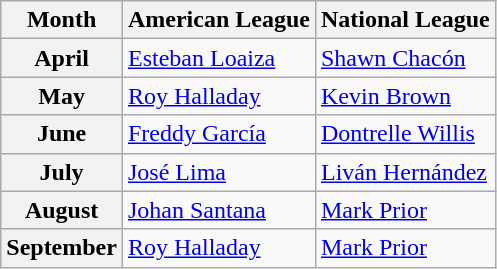<table class="wikitable">
<tr>
<th>Month</th>
<th>American League</th>
<th>National League</th>
</tr>
<tr>
<th>April</th>
<td><a href='#'>Esteban Loaiza</a></td>
<td><a href='#'>Shawn Chacón</a></td>
</tr>
<tr>
<th>May</th>
<td><a href='#'>Roy Halladay</a></td>
<td><a href='#'>Kevin Brown</a></td>
</tr>
<tr>
<th>June</th>
<td><a href='#'>Freddy García</a></td>
<td><a href='#'>Dontrelle Willis</a></td>
</tr>
<tr>
<th>July</th>
<td><a href='#'>José Lima</a></td>
<td><a href='#'>Liván Hernández</a></td>
</tr>
<tr>
<th>August</th>
<td><a href='#'>Johan Santana</a></td>
<td><a href='#'>Mark Prior</a></td>
</tr>
<tr>
<th>September</th>
<td><a href='#'>Roy Halladay</a></td>
<td><a href='#'>Mark Prior</a></td>
</tr>
</table>
